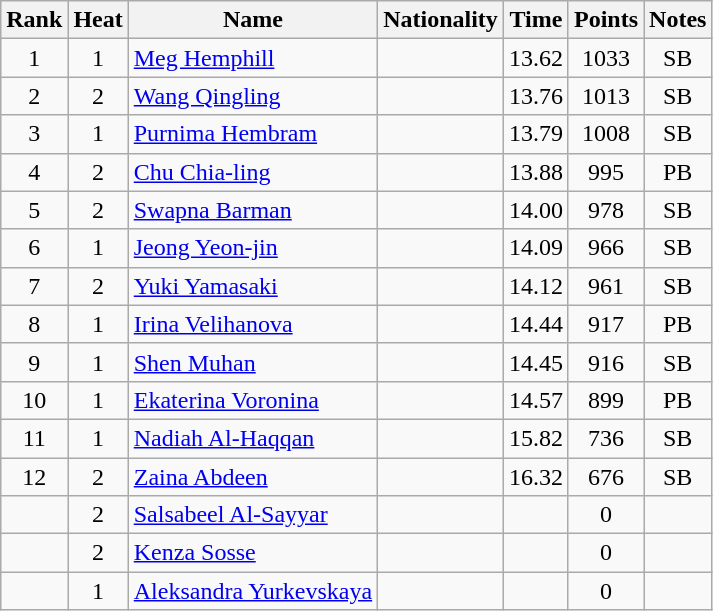<table class="wikitable sortable" style="text-align:center">
<tr>
<th>Rank</th>
<th>Heat</th>
<th>Name</th>
<th>Nationality</th>
<th>Time</th>
<th>Points</th>
<th>Notes</th>
</tr>
<tr>
<td>1</td>
<td>1</td>
<td align="left"><a href='#'>Meg Hemphill</a></td>
<td align=left></td>
<td>13.62</td>
<td>1033</td>
<td>SB</td>
</tr>
<tr>
<td>2</td>
<td>2</td>
<td align="left"><a href='#'>Wang Qingling</a></td>
<td align=left></td>
<td>13.76</td>
<td>1013</td>
<td>SB</td>
</tr>
<tr>
<td>3</td>
<td>1</td>
<td align="left"><a href='#'>Purnima Hembram</a></td>
<td align=left></td>
<td>13.79</td>
<td>1008</td>
<td>SB</td>
</tr>
<tr>
<td>4</td>
<td>2</td>
<td align="left"><a href='#'>Chu Chia-ling</a></td>
<td align=left></td>
<td>13.88</td>
<td>995</td>
<td>PB</td>
</tr>
<tr>
<td>5</td>
<td>2</td>
<td align="left"><a href='#'>Swapna Barman</a></td>
<td align=left></td>
<td>14.00</td>
<td>978</td>
<td>SB</td>
</tr>
<tr>
<td>6</td>
<td>1</td>
<td align="left"><a href='#'>Jeong Yeon-jin</a></td>
<td align=left></td>
<td>14.09</td>
<td>966</td>
<td>SB</td>
</tr>
<tr>
<td>7</td>
<td>2</td>
<td align="left"><a href='#'>Yuki Yamasaki</a></td>
<td align=left></td>
<td>14.12</td>
<td>961</td>
<td>SB</td>
</tr>
<tr>
<td>8</td>
<td>1</td>
<td align="left"><a href='#'>Irina Velihanova</a></td>
<td align=left></td>
<td>14.44</td>
<td>917</td>
<td>PB</td>
</tr>
<tr>
<td>9</td>
<td>1</td>
<td align="left"><a href='#'>Shen Muhan</a></td>
<td align=left></td>
<td>14.45</td>
<td>916</td>
<td>SB</td>
</tr>
<tr>
<td>10</td>
<td>1</td>
<td align="left"><a href='#'>Ekaterina Voronina</a></td>
<td align=left></td>
<td>14.57</td>
<td>899</td>
<td>PB</td>
</tr>
<tr>
<td>11</td>
<td>1</td>
<td align="left"><a href='#'>Nadiah Al-Haqqan</a></td>
<td align=left></td>
<td>15.82</td>
<td>736</td>
<td>SB</td>
</tr>
<tr>
<td>12</td>
<td>2</td>
<td align="left"><a href='#'>Zaina Abdeen</a></td>
<td align=left></td>
<td>16.32</td>
<td>676</td>
<td>SB</td>
</tr>
<tr>
<td></td>
<td>2</td>
<td align="left"><a href='#'>Salsabeel Al-Sayyar</a></td>
<td align=left></td>
<td></td>
<td>0</td>
<td></td>
</tr>
<tr>
<td></td>
<td>2</td>
<td align="left"><a href='#'>Kenza Sosse</a></td>
<td align=left></td>
<td></td>
<td>0</td>
<td></td>
</tr>
<tr>
<td></td>
<td>1</td>
<td align="left"><a href='#'>Aleksandra Yurkevskaya</a></td>
<td align=left></td>
<td></td>
<td>0</td>
<td></td>
</tr>
</table>
